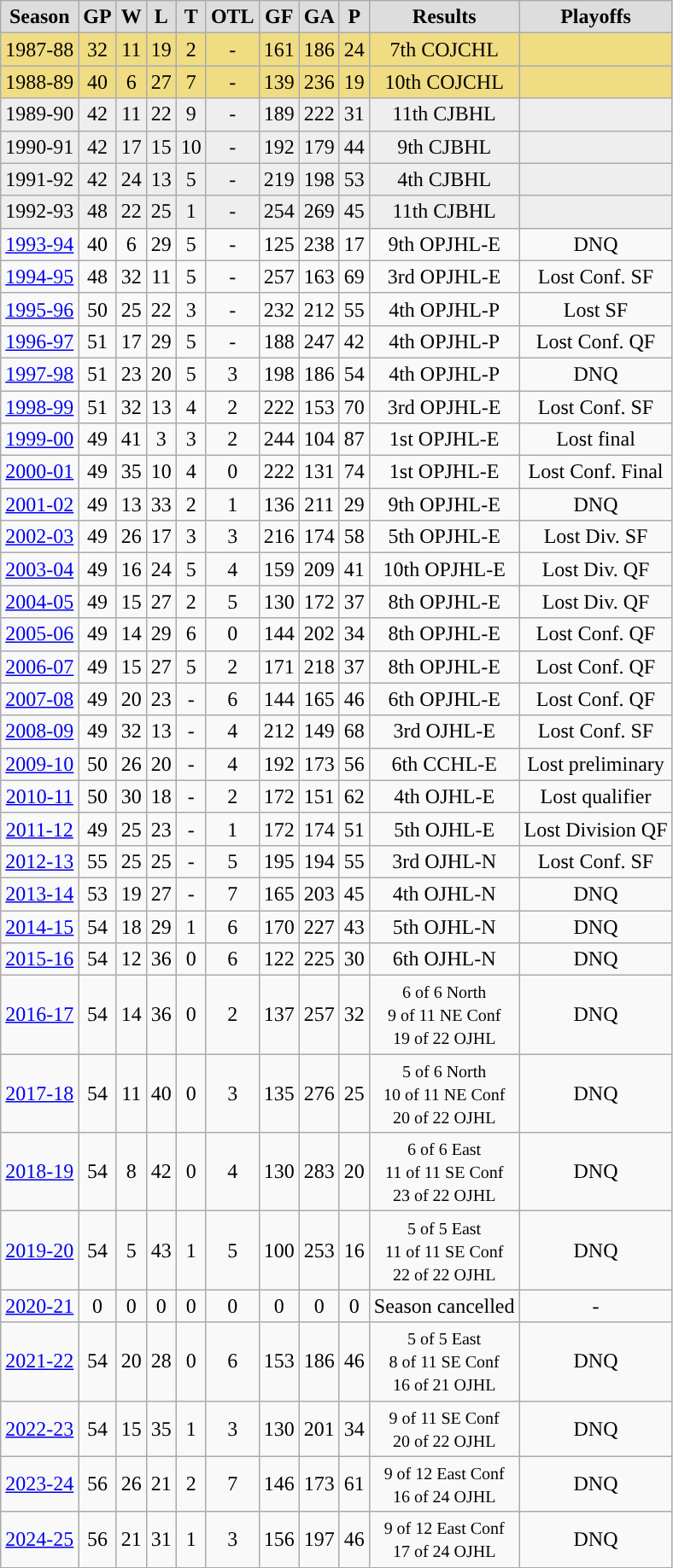<table class="wikitable">
<tr align="center"  bgcolor="#dddddd">
<td><strong>Season</strong></td>
<td><strong>GP</strong></td>
<td><strong>W</strong></td>
<td><strong>L</strong></td>
<td><strong>T</strong></td>
<td><strong>OTL</strong></td>
<td><strong>GF</strong></td>
<td><strong>GA</strong></td>
<td><strong>P</strong></td>
<td><strong>Results</strong></td>
<td><strong>Playoffs</strong></td>
</tr>
<tr align="center"  bgcolor="#F0DC82">
<td>1987-88</td>
<td>32</td>
<td>11</td>
<td>19</td>
<td>2</td>
<td>-</td>
<td>161</td>
<td>186</td>
<td>24</td>
<td>7th COJCHL</td>
<td></td>
</tr>
<tr align="center"  bgcolor="#F0DC82">
<td>1988-89</td>
<td>40</td>
<td>6</td>
<td>27</td>
<td>7</td>
<td>-</td>
<td>139</td>
<td>236</td>
<td>19</td>
<td>10th COJCHL</td>
<td></td>
</tr>
<tr align="center" bgcolor="#eeeeee">
<td>1989-90</td>
<td>42</td>
<td>11</td>
<td>22</td>
<td>9</td>
<td>-</td>
<td>189</td>
<td>222</td>
<td>31</td>
<td>11th CJBHL</td>
<td></td>
</tr>
<tr align="center" bgcolor="#eeeeee">
<td>1990-91</td>
<td>42</td>
<td>17</td>
<td>15</td>
<td>10</td>
<td>-</td>
<td>192</td>
<td>179</td>
<td>44</td>
<td>9th CJBHL</td>
<td></td>
</tr>
<tr align="center" bgcolor="#eeeeee">
<td>1991-92</td>
<td>42</td>
<td>24</td>
<td>13</td>
<td>5</td>
<td>-</td>
<td>219</td>
<td>198</td>
<td>53</td>
<td>4th CJBHL</td>
<td></td>
</tr>
<tr align="center" bgcolor="#eeeeee">
<td>1992-93</td>
<td>48</td>
<td>22</td>
<td>25</td>
<td>1</td>
<td>-</td>
<td>254</td>
<td>269</td>
<td>45</td>
<td>11th CJBHL</td>
<td></td>
</tr>
<tr align="center">
<td><a href='#'>1993-94</a></td>
<td>40</td>
<td>6</td>
<td>29</td>
<td>5</td>
<td>-</td>
<td>125</td>
<td>238</td>
<td>17</td>
<td>9th OPJHL-E</td>
<td>DNQ</td>
</tr>
<tr align="center">
<td><a href='#'>1994-95</a></td>
<td>48</td>
<td>32</td>
<td>11</td>
<td>5</td>
<td>-</td>
<td>257</td>
<td>163</td>
<td>69</td>
<td>3rd OPJHL-E</td>
<td>Lost Conf. SF</td>
</tr>
<tr align="center">
<td><a href='#'>1995-96</a></td>
<td>50</td>
<td>25</td>
<td>22</td>
<td>3</td>
<td>-</td>
<td>232</td>
<td>212</td>
<td>55</td>
<td>4th OPJHL-P</td>
<td>Lost SF</td>
</tr>
<tr align="center">
<td><a href='#'>1996-97</a></td>
<td>51</td>
<td>17</td>
<td>29</td>
<td>5</td>
<td>-</td>
<td>188</td>
<td>247</td>
<td>42</td>
<td>4th OPJHL-P</td>
<td>Lost Conf. QF</td>
</tr>
<tr align="center">
<td><a href='#'>1997-98</a></td>
<td>51</td>
<td>23</td>
<td>20</td>
<td>5</td>
<td>3</td>
<td>198</td>
<td>186</td>
<td>54</td>
<td>4th OPJHL-P</td>
<td>DNQ</td>
</tr>
<tr align="center">
<td><a href='#'>1998-99</a></td>
<td>51</td>
<td>32</td>
<td>13</td>
<td>4</td>
<td>2</td>
<td>222</td>
<td>153</td>
<td>70</td>
<td>3rd OPJHL-E</td>
<td>Lost Conf. SF</td>
</tr>
<tr align="center">
<td><a href='#'>1999-00</a></td>
<td>49</td>
<td>41</td>
<td>3</td>
<td>3</td>
<td>2</td>
<td>244</td>
<td>104</td>
<td>87</td>
<td>1st OPJHL-E</td>
<td>Lost final</td>
</tr>
<tr align="center">
<td><a href='#'>2000-01</a></td>
<td>49</td>
<td>35</td>
<td>10</td>
<td>4</td>
<td>0</td>
<td>222</td>
<td>131</td>
<td>74</td>
<td>1st OPJHL-E</td>
<td>Lost Conf. Final</td>
</tr>
<tr align="center">
<td><a href='#'>2001-02</a></td>
<td>49</td>
<td>13</td>
<td>33</td>
<td>2</td>
<td>1</td>
<td>136</td>
<td>211</td>
<td>29</td>
<td>9th OPJHL-E</td>
<td>DNQ</td>
</tr>
<tr align="center">
<td><a href='#'>2002-03</a></td>
<td>49</td>
<td>26</td>
<td>17</td>
<td>3</td>
<td>3</td>
<td>216</td>
<td>174</td>
<td>58</td>
<td>5th OPJHL-E</td>
<td>Lost Div. SF</td>
</tr>
<tr align="center">
<td><a href='#'>2003-04</a></td>
<td>49</td>
<td>16</td>
<td>24</td>
<td>5</td>
<td>4</td>
<td>159</td>
<td>209</td>
<td>41</td>
<td>10th OPJHL-E</td>
<td>Lost Div. QF</td>
</tr>
<tr align="center">
<td><a href='#'>2004-05</a></td>
<td>49</td>
<td>15</td>
<td>27</td>
<td>2</td>
<td>5</td>
<td>130</td>
<td>172</td>
<td>37</td>
<td>8th OPJHL-E</td>
<td>Lost Div. QF</td>
</tr>
<tr align="center">
<td><a href='#'>2005-06</a></td>
<td>49</td>
<td>14</td>
<td>29</td>
<td>6</td>
<td>0</td>
<td>144</td>
<td>202</td>
<td>34</td>
<td>8th OPJHL-E</td>
<td>Lost Conf. QF</td>
</tr>
<tr align="center">
<td><a href='#'>2006-07</a></td>
<td>49</td>
<td>15</td>
<td>27</td>
<td>5</td>
<td>2</td>
<td>171</td>
<td>218</td>
<td>37</td>
<td>8th OPJHL-E</td>
<td>Lost Conf. QF</td>
</tr>
<tr align="center">
<td><a href='#'>2007-08</a></td>
<td>49</td>
<td>20</td>
<td>23</td>
<td>-</td>
<td>6</td>
<td>144</td>
<td>165</td>
<td>46</td>
<td>6th OPJHL-E</td>
<td>Lost Conf. QF</td>
</tr>
<tr align="center">
<td><a href='#'>2008-09</a></td>
<td>49</td>
<td>32</td>
<td>13</td>
<td>-</td>
<td>4</td>
<td>212</td>
<td>149</td>
<td>68</td>
<td>3rd OJHL-E</td>
<td>Lost Conf. SF</td>
</tr>
<tr align="center">
<td><a href='#'>2009-10</a></td>
<td>50</td>
<td>26</td>
<td>20</td>
<td>-</td>
<td>4</td>
<td>192</td>
<td>173</td>
<td>56</td>
<td>6th CCHL-E</td>
<td>Lost preliminary</td>
</tr>
<tr align="center">
<td><a href='#'>2010-11</a></td>
<td>50</td>
<td>30</td>
<td>18</td>
<td>-</td>
<td>2</td>
<td>172</td>
<td>151</td>
<td>62</td>
<td>4th OJHL-E</td>
<td>Lost qualifier</td>
</tr>
<tr align="center">
<td><a href='#'>2011-12</a></td>
<td>49</td>
<td>25</td>
<td>23</td>
<td>-</td>
<td>1</td>
<td>172</td>
<td>174</td>
<td>51</td>
<td>5th OJHL-E</td>
<td>Lost Division QF</td>
</tr>
<tr align="center">
<td><a href='#'>2012-13</a></td>
<td>55</td>
<td>25</td>
<td>25</td>
<td>-</td>
<td>5</td>
<td>195</td>
<td>194</td>
<td>55</td>
<td>3rd OJHL-N</td>
<td>Lost Conf. SF</td>
</tr>
<tr align="center">
<td><a href='#'>2013-14</a></td>
<td>53</td>
<td>19</td>
<td>27</td>
<td>-</td>
<td>7</td>
<td>165</td>
<td>203</td>
<td>45</td>
<td>4th OJHL-N</td>
<td>DNQ</td>
</tr>
<tr align="center">
<td><a href='#'>2014-15</a></td>
<td>54</td>
<td>18</td>
<td>29</td>
<td>1</td>
<td>6</td>
<td>170</td>
<td>227</td>
<td>43</td>
<td>5th OJHL-N</td>
<td>DNQ</td>
</tr>
<tr align="center">
<td><a href='#'>2015-16</a></td>
<td>54</td>
<td>12</td>
<td>36</td>
<td>0</td>
<td>6</td>
<td>122</td>
<td>225</td>
<td>30</td>
<td>6th OJHL-N</td>
<td>DNQ</td>
</tr>
<tr align="center">
<td><a href='#'>2016-17</a></td>
<td>54</td>
<td>14</td>
<td>36</td>
<td>0</td>
<td>2</td>
<td>137</td>
<td>257</td>
<td>32</td>
<td><small>6 of 6 North<br>9 of 11 NE Conf<br>19 of 22 OJHL</small></td>
<td>DNQ</td>
</tr>
<tr align="center">
<td><a href='#'>2017-18</a></td>
<td>54</td>
<td>11</td>
<td>40</td>
<td>0</td>
<td>3</td>
<td>135</td>
<td>276</td>
<td>25</td>
<td><small>5 of 6 North<br>10 of 11 NE Conf<br>20 of 22 OJHL</small></td>
<td>DNQ</td>
</tr>
<tr align="center">
<td><a href='#'>2018-19</a></td>
<td>54</td>
<td>8</td>
<td>42</td>
<td>0</td>
<td>4</td>
<td>130</td>
<td>283</td>
<td>20</td>
<td><small>6 of 6 East<br>11 of 11 SE Conf<br>23 of 22 OJHL</small></td>
<td>DNQ</td>
</tr>
<tr align="center">
<td><a href='#'>2019-20</a></td>
<td>54</td>
<td>5</td>
<td>43</td>
<td>1</td>
<td>5</td>
<td>100</td>
<td>253</td>
<td>16</td>
<td><small>5 of 5 East<br>11 of 11 SE Conf<br>22 of 22 OJHL</small></td>
<td>DNQ</td>
</tr>
<tr align="center">
<td><a href='#'>2020-21</a></td>
<td>0</td>
<td>0</td>
<td>0</td>
<td>0</td>
<td>0</td>
<td>0</td>
<td>0</td>
<td>0</td>
<td>Season cancelled</td>
<td>-</td>
</tr>
<tr align="center">
<td><a href='#'>2021-22</a></td>
<td>54</td>
<td>20</td>
<td>28</td>
<td>0</td>
<td>6</td>
<td>153</td>
<td>186</td>
<td>46</td>
<td><small>5 of 5 East<br>8 of 11 SE Conf<br>16 of 21 OJHL</small></td>
<td>DNQ</td>
</tr>
<tr align="center">
<td><a href='#'>2022-23</a></td>
<td>54</td>
<td>15</td>
<td>35</td>
<td>1</td>
<td>3</td>
<td>130</td>
<td>201</td>
<td>34</td>
<td><small> 9 of 11 SE Conf<br>20 of 22 OJHL</small></td>
<td>DNQ</td>
</tr>
<tr align="center">
<td><a href='#'>2023-24</a></td>
<td>56</td>
<td>26</td>
<td>21</td>
<td>2</td>
<td>7</td>
<td>146</td>
<td>173</td>
<td>61</td>
<td><small> 9 of 12 East Conf<br>16 of 24 OJHL</small></td>
<td>DNQ</td>
</tr>
<tr align="center">
<td><a href='#'>2024-25</a></td>
<td>56</td>
<td>21</td>
<td>31</td>
<td>1</td>
<td>3</td>
<td>156</td>
<td>197</td>
<td>46</td>
<td><small> 9 of 12 East Conf<br>17 of 24 OJHL</small></td>
<td>DNQ</td>
</tr>
</table>
